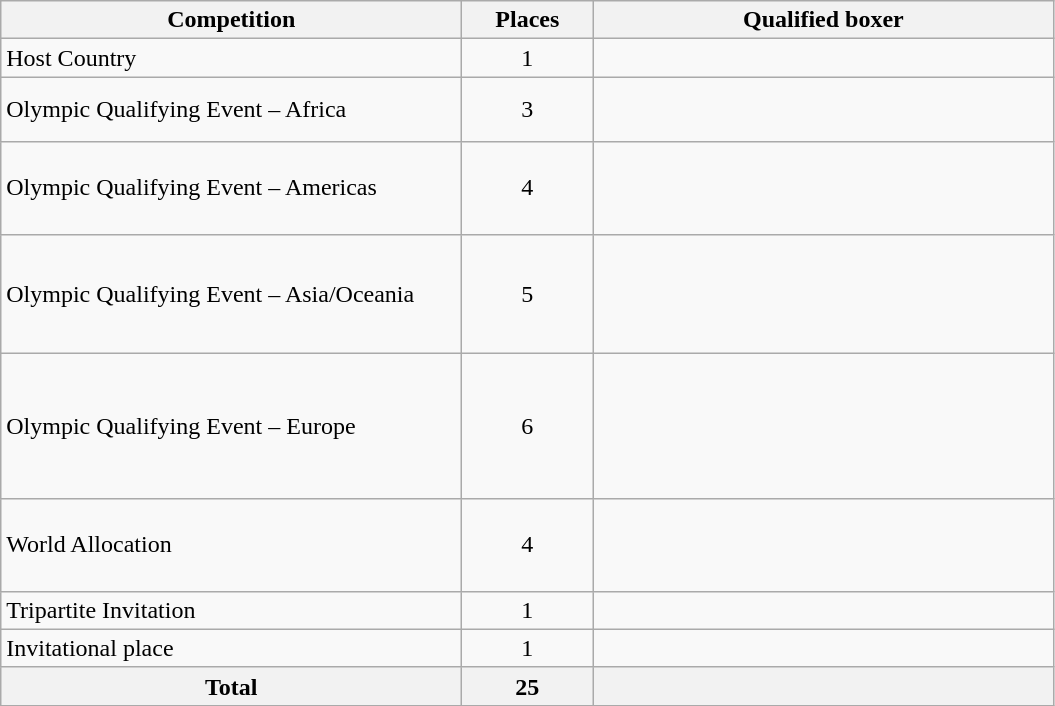<table class=wikitable>
<tr>
<th width=300>Competition</th>
<th width=80>Places</th>
<th width=300>Qualified boxer</th>
</tr>
<tr>
<td>Host Country</td>
<td align="center">1</td>
<td></td>
</tr>
<tr>
<td>Olympic Qualifying Event – Africa</td>
<td align="center">3</td>
<td><br><br></td>
</tr>
<tr>
<td>Olympic Qualifying Event – Americas</td>
<td align="center">4</td>
<td><br><br><br></td>
</tr>
<tr>
<td>Olympic Qualifying Event – Asia/Oceania</td>
<td align="center">5</td>
<td><br><br><br><br></td>
</tr>
<tr>
<td>Olympic Qualifying Event – Europe</td>
<td align="center">6</td>
<td><br><br><br><br><br></td>
</tr>
<tr>
<td>World Allocation</td>
<td align="center">4</td>
<td><br><br><br></td>
</tr>
<tr>
<td>Tripartite Invitation</td>
<td align="center">1</td>
<td></td>
</tr>
<tr>
<td>Invitational place</td>
<td align="center">1</td>
<td></td>
</tr>
<tr>
<th>Total</th>
<th>25</th>
<th></th>
</tr>
</table>
